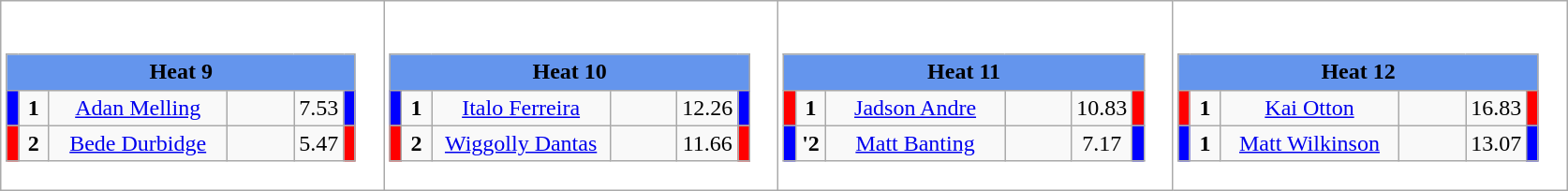<table class="wikitable" style="background:#fff;">
<tr>
<td><div><br><table class="wikitable">
<tr>
<td colspan="6"  style="text-align:center; background:#6495ed;"><strong>Heat 9</strong></td>
</tr>
<tr>
<td style="width:01px; background: #00f;"></td>
<td style="width:14px; text-align:center;"><strong>1</strong></td>
<td style="width:120px; text-align:center;"><a href='#'>Adan Melling</a></td>
<td style="width:40px; text-align:center;"></td>
<td style="width:20px; text-align:center;">7.53</td>
<td style="width:01px; background: #00f;"></td>
</tr>
<tr>
<td style="width:01px; background: #f00;"></td>
<td style="width:14px; text-align:center;"><strong>2</strong></td>
<td style="width:120px; text-align:center;"><a href='#'>Bede Durbidge</a></td>
<td style="width:40px; text-align:center;"></td>
<td style="width:20px; text-align:center;">5.47</td>
<td style="width:01px; background: #f00;"></td>
</tr>
</table>
</div></td>
<td><div><br><table class="wikitable">
<tr>
<td colspan="6"  style="text-align:center; background:#6495ed;"><strong>Heat 10</strong></td>
</tr>
<tr>
<td style="width:01px; background: #00f;"></td>
<td style="width:14px; text-align:center;"><strong>1</strong></td>
<td style="width:120px; text-align:center;"><a href='#'>Italo Ferreira</a></td>
<td style="width:40px; text-align:center;"></td>
<td style="width:20px; text-align:center;">12.26</td>
<td style="width:01px; background: #00f;"></td>
</tr>
<tr>
<td style="width:01px; background: #f00;"></td>
<td style="width:14px; text-align:center;"><strong>2</strong></td>
<td style="width:120px; text-align:center;"><a href='#'>Wiggolly Dantas</a></td>
<td style="width:40px; text-align:center;"></td>
<td style="width:20px; text-align:center;">11.66</td>
<td style="width:01px; background: #f00;"></td>
</tr>
</table>
</div></td>
<td><div><br><table class="wikitable">
<tr>
<td colspan="6"  style="text-align:center; background:#6495ed;"><strong>Heat 11</strong></td>
</tr>
<tr>
<td style="width:01px; background: #f00;"></td>
<td style="width:14px; text-align:center;"><strong>1</strong></td>
<td style="width:120px; text-align:center;"><a href='#'>Jadson Andre</a></td>
<td style="width:40px; text-align:center;"></td>
<td style="width:20px; text-align:center;">10.83</td>
<td style="width:01px; background: #f00;"></td>
</tr>
<tr>
<td style="width:01px; background: #00f;"></td>
<td style="width:14px; text-align:center;"><strong>'2</strong></td>
<td style="width:120px; text-align:center;"><a href='#'>Matt Banting</a></td>
<td style="width:40px; text-align:center;"></td>
<td style="width:20px; text-align:center;">7.17</td>
<td style="width:01px; background: #00f;"></td>
</tr>
</table>
</div></td>
<td><div><br><table class="wikitable">
<tr>
<td colspan="6"  style="text-align:center; background:#6495ed;"><strong>Heat 12</strong></td>
</tr>
<tr>
<td style="width:01px; background: #f00;"></td>
<td style="width:14px; text-align:center;"><strong>1</strong></td>
<td style="width:120px; text-align:center;"><a href='#'>Kai Otton</a></td>
<td style="width:40px; text-align:center;"></td>
<td style="width:20px; text-align:center;">16.83</td>
<td style="width:01px; background: #f00;"></td>
</tr>
<tr>
<td style="width:01px; background: #00f;"></td>
<td style="width:14px; text-align:center;"><strong>1</strong></td>
<td style="width:120px; text-align:center;"><a href='#'>Matt Wilkinson</a></td>
<td style="width:40px; text-align:center;"></td>
<td style="width:20px; text-align:center;">13.07</td>
<td style="width:01px; background: #00f;"></td>
</tr>
</table>
</div></td>
</tr>
</table>
